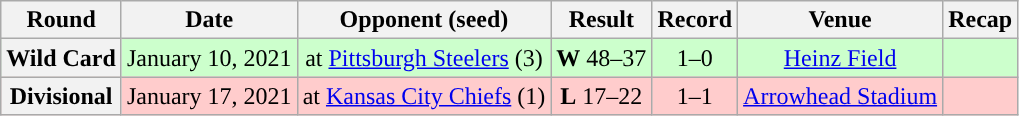<table class="wikitable" style="text-align:center">
<tr>
<th>Round</th>
<th>Date</th>
<th>Opponent (seed)</th>
<th>Result</th>
<th>Record</th>
<th>Venue</th>
<th>Recap</th>
</tr>
<tr style="background:#cfc">
<th>Wild Card</th>
<td>January 10, 2021</td>
<td>at <a href='#'>Pittsburgh Steelers</a> (3)</td>
<td><strong>W</strong> 48–37</td>
<td>1–0</td>
<td><a href='#'>Heinz Field</a></td>
<td></td>
</tr>
<tr style="background:#fcc">
<th>Divisional</th>
<td>January 17, 2021</td>
<td>at <a href='#'>Kansas City Chiefs</a> (1)</td>
<td><strong>L</strong> 17–22</td>
<td>1–1</td>
<td><a href='#'>Arrowhead Stadium</a></td>
<td></td>
</tr>
</table>
